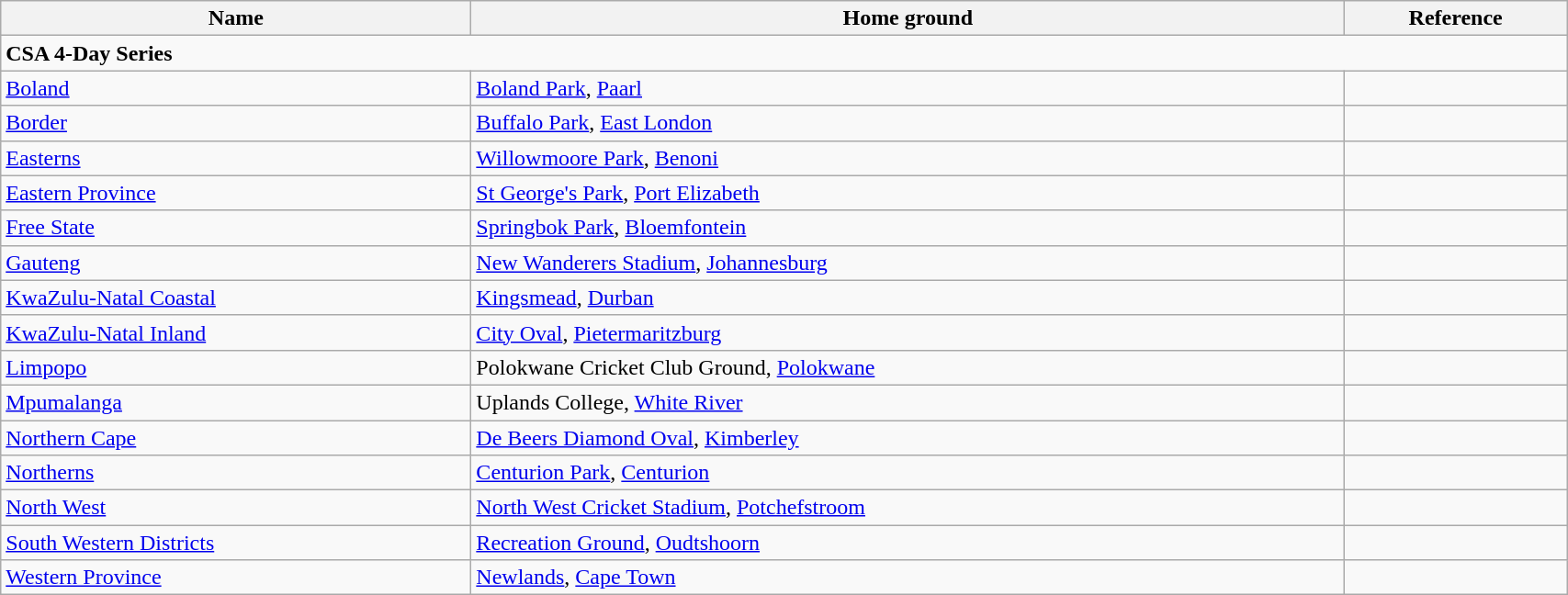<table class="wikitable" style="width:90%;">
<tr>
<th>Name</th>
<th>Home ground</th>
<th>Reference</th>
</tr>
<tr>
<td colspan="3"><strong>CSA 4-Day Series</strong></td>
</tr>
<tr>
<td><a href='#'>Boland</a></td>
<td><a href='#'>Boland Park</a>, <a href='#'>Paarl</a></td>
<td></td>
</tr>
<tr>
<td><a href='#'>Border</a></td>
<td><a href='#'>Buffalo Park</a>, <a href='#'>East London</a></td>
<td></td>
</tr>
<tr>
<td><a href='#'>Easterns</a></td>
<td><a href='#'>Willowmoore Park</a>, <a href='#'>Benoni</a></td>
<td></td>
</tr>
<tr>
<td><a href='#'>Eastern Province</a></td>
<td><a href='#'>St George's Park</a>, <a href='#'>Port Elizabeth</a></td>
<td></td>
</tr>
<tr>
<td><a href='#'>Free State</a></td>
<td><a href='#'>Springbok Park</a>, <a href='#'>Bloemfontein</a></td>
<td></td>
</tr>
<tr>
<td><a href='#'>Gauteng</a></td>
<td><a href='#'>New Wanderers Stadium</a>, <a href='#'>Johannesburg</a></td>
<td></td>
</tr>
<tr>
<td><a href='#'>KwaZulu-Natal Coastal</a></td>
<td><a href='#'>Kingsmead</a>, <a href='#'>Durban</a></td>
<td></td>
</tr>
<tr>
<td><a href='#'>KwaZulu-Natal Inland</a></td>
<td><a href='#'>City Oval</a>, <a href='#'>Pietermaritzburg</a></td>
<td></td>
</tr>
<tr>
<td><a href='#'>Limpopo</a></td>
<td>Polokwane Cricket Club Ground, <a href='#'>Polokwane</a></td>
<td></td>
</tr>
<tr>
<td><a href='#'>Mpumalanga</a></td>
<td>Uplands College, <a href='#'>White River</a></td>
<td></td>
</tr>
<tr>
<td><a href='#'>Northern Cape</a></td>
<td><a href='#'>De Beers Diamond Oval</a>, <a href='#'>Kimberley</a></td>
<td></td>
</tr>
<tr>
<td><a href='#'>Northerns</a></td>
<td><a href='#'>Centurion Park</a>, <a href='#'>Centurion</a></td>
<td></td>
</tr>
<tr>
<td><a href='#'>North West</a></td>
<td><a href='#'>North West Cricket Stadium</a>, <a href='#'>Potchefstroom</a></td>
<td></td>
</tr>
<tr>
<td><a href='#'>South Western Districts</a></td>
<td><a href='#'>Recreation Ground</a>, <a href='#'>Oudtshoorn</a></td>
<td></td>
</tr>
<tr>
<td><a href='#'>Western Province</a></td>
<td><a href='#'>Newlands</a>, <a href='#'>Cape Town</a></td>
<td></td>
</tr>
</table>
